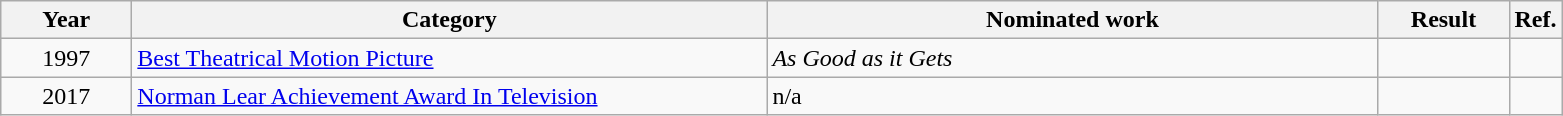<table class=wikitable>
<tr>
<th scope="col" style="width:5em;">Year</th>
<th scope="col" style="width:26em;">Category</th>
<th scope="col" style="width:25em;">Nominated work</th>
<th scope="col" style="width:5em;">Result</th>
<th>Ref.</th>
</tr>
<tr>
<td style="text-align:center;">1997</td>
<td><a href='#'>Best Theatrical Motion Picture</a></td>
<td><em>As Good as it Gets</em></td>
<td></td>
<td></td>
</tr>
<tr>
<td style="text-align:center;">2017</td>
<td><a href='#'>Norman Lear Achievement Award In Television</a></td>
<td>n/a</td>
<td></td>
<td></td>
</tr>
</table>
